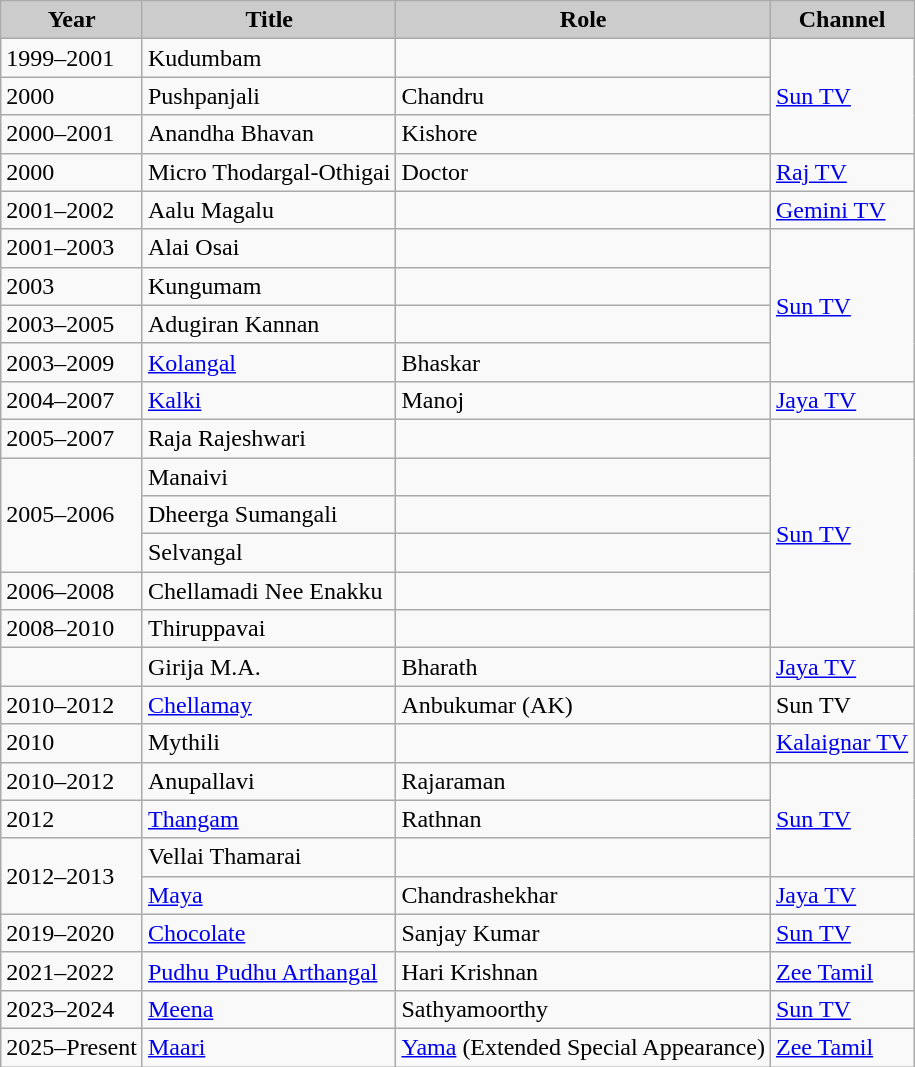<table class="wikitable">
<tr>
<th style="background:#ccc;">Year</th>
<th style="background:#ccc;">Title</th>
<th style="background:#ccc;">Role</th>
<th style="background:#ccc;">Channel</th>
</tr>
<tr>
<td>1999–2001</td>
<td>Kudumbam</td>
<td></td>
<td rowspan="3"><a href='#'>Sun TV</a></td>
</tr>
<tr>
<td>2000</td>
<td>Pushpanjali</td>
<td>Chandru</td>
</tr>
<tr>
<td>2000–2001</td>
<td>Anandha Bhavan</td>
<td>Kishore</td>
</tr>
<tr>
<td>2000</td>
<td>Micro Thodargal-Othigai</td>
<td>Doctor</td>
<td><a href='#'>Raj TV</a></td>
</tr>
<tr>
<td>2001–2002</td>
<td>Aalu Magalu</td>
<td></td>
<td><a href='#'>Gemini TV</a></td>
</tr>
<tr>
<td>2001–2003</td>
<td>Alai Osai</td>
<td></td>
<td rowspan=4><a href='#'>Sun TV</a></td>
</tr>
<tr>
<td>2003</td>
<td>Kungumam</td>
<td></td>
</tr>
<tr>
<td>2003–2005</td>
<td>Adugiran Kannan</td>
<td></td>
</tr>
<tr>
<td>2003–2009</td>
<td><a href='#'>Kolangal</a></td>
<td>Bhaskar</td>
</tr>
<tr>
<td>2004–2007</td>
<td><a href='#'>Kalki</a></td>
<td>Manoj</td>
<td><a href='#'>Jaya TV</a></td>
</tr>
<tr>
<td>2005–2007</td>
<td>Raja Rajeshwari</td>
<td></td>
<td rowspan=6><a href='#'>Sun TV</a></td>
</tr>
<tr>
<td rowspan=3>2005–2006</td>
<td>Manaivi</td>
<td></td>
</tr>
<tr>
<td>Dheerga Sumangali</td>
<td></td>
</tr>
<tr>
<td>Selvangal</td>
<td></td>
</tr>
<tr>
<td>2006–2008</td>
<td>Chellamadi Nee Enakku</td>
<td></td>
</tr>
<tr>
<td>2008–2010</td>
<td>Thiruppavai</td>
<td></td>
</tr>
<tr>
<td></td>
<td>Girija M.A.</td>
<td>Bharath</td>
<td><a href='#'>Jaya TV</a></td>
</tr>
<tr>
<td>2010–2012</td>
<td><a href='#'>Chellamay</a></td>
<td>Anbukumar (AK)</td>
<td>Sun TV</td>
</tr>
<tr>
<td>2010</td>
<td>Mythili</td>
<td></td>
<td><a href='#'>Kalaignar TV</a></td>
</tr>
<tr>
<td>2010–2012</td>
<td>Anupallavi</td>
<td>Rajaraman</td>
<td rowspan=3><a href='#'>Sun TV</a></td>
</tr>
<tr>
<td>2012</td>
<td><a href='#'>Thangam</a></td>
<td>Rathnan</td>
</tr>
<tr>
<td rowspan=2>2012–2013</td>
<td>Vellai Thamarai</td>
<td></td>
</tr>
<tr>
<td><a href='#'>Maya</a></td>
<td>Chandrashekhar</td>
<td><a href='#'>Jaya TV</a></td>
</tr>
<tr>
<td>2019–2020</td>
<td><a href='#'>Chocolate</a></td>
<td>Sanjay Kumar</td>
<td><a href='#'>Sun TV</a></td>
</tr>
<tr>
<td>2021–2022</td>
<td><a href='#'>Pudhu Pudhu Arthangal</a></td>
<td>Hari Krishnan</td>
<td><a href='#'>Zee Tamil</a></td>
</tr>
<tr>
<td>2023–2024</td>
<td><a href='#'>Meena</a></td>
<td>Sathyamoorthy</td>
<td><a href='#'>Sun TV</a></td>
</tr>
<tr>
<td>2025–Present</td>
<td><a href='#'>Maari</a></td>
<td><a href='#'>Yama</a> (Extended Special Appearance)</td>
<td><a href='#'>Zee Tamil</a></td>
</tr>
</table>
